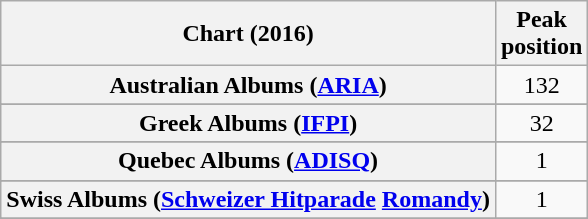<table class="wikitable sortable plainrowheaders" style="text-align:center">
<tr>
<th scope="col">Chart (2016)</th>
<th scope="col">Peak<br> position</th>
</tr>
<tr>
<th scope="row">Australian Albums (<a href='#'>ARIA</a>)</th>
<td>132</td>
</tr>
<tr>
</tr>
<tr>
</tr>
<tr>
</tr>
<tr>
</tr>
<tr>
</tr>
<tr>
</tr>
<tr>
</tr>
<tr>
</tr>
<tr>
<th scope="row">Greek Albums (<a href='#'>IFPI</a>)</th>
<td>32</td>
</tr>
<tr>
</tr>
<tr>
</tr>
<tr>
</tr>
<tr>
</tr>
<tr>
<th scope="row">Quebec Albums (<a href='#'>ADISQ</a>)</th>
<td>1</td>
</tr>
<tr>
</tr>
<tr>
</tr>
<tr>
</tr>
<tr>
</tr>
<tr>
</tr>
<tr>
<th scope="row">Swiss Albums (<a href='#'>Schweizer Hitparade</a> <a href='#'>Romandy</a>)</th>
<td>1</td>
</tr>
<tr>
</tr>
<tr>
</tr>
<tr>
</tr>
</table>
